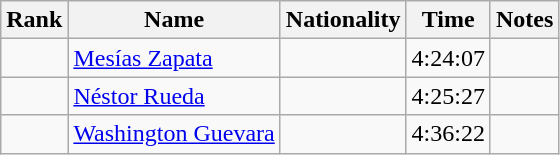<table class="wikitable sortable" style="text-align:center">
<tr>
<th>Rank</th>
<th>Name</th>
<th>Nationality</th>
<th>Time</th>
<th>Notes</th>
</tr>
<tr>
<td></td>
<td align=left><a href='#'>Mesías Zapata</a></td>
<td align=left></td>
<td>4:24:07</td>
<td></td>
</tr>
<tr>
<td></td>
<td align=left><a href='#'>Néstor Rueda</a></td>
<td align=left></td>
<td>4:25:27</td>
<td></td>
</tr>
<tr>
<td></td>
<td align=left><a href='#'>Washington Guevara</a></td>
<td align=left></td>
<td>4:36:22</td>
<td></td>
</tr>
</table>
